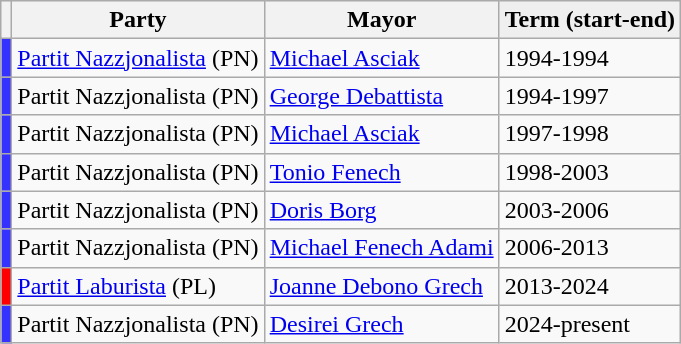<table class="wikitable">
<tr style="font-weight:bold; text-align:center; background-color:#EFEFEF;">
<th style="vertical-align:middle;"></th>
<th style="vertical-align:middle;">Party</th>
<th style="vertical-align:middle;">Mayor</th>
<th style="background-color:#efefef; text-align:left;">Term (start-end)</th>
</tr>
<tr>
<td style="vertical-align:middle; background-color:#3531FF;"></td>
<td style="vertical-align:middle;"><a href='#'>Partit Nazzjonalista</a> (PN)</td>
<td style="vertical-align:middle;"><a href='#'>Michael Asciak</a></td>
<td>1994-1994</td>
</tr>
<tr>
<td style="vertical-align:middle; background-color:#3531FF;"></td>
<td style="vertical-align:middle;">Partit Nazzjonalista (PN)</td>
<td style="vertical-align:middle;"><a href='#'>George Debattista</a></td>
<td>1994-1997</td>
</tr>
<tr>
<td style="vertical-align:middle; background-color:#3531FF;"></td>
<td>Partit Nazzjonalista (PN)</td>
<td style="vertical-align:middle;"><a href='#'>Michael Asciak</a></td>
<td>1997-1998</td>
</tr>
<tr>
<td style="vertical-align:middle; background-color:#3531FF;"></td>
<td>Partit Nazzjonalista (PN)</td>
<td style="vertical-align:middle;"><a href='#'>Tonio Fenech</a></td>
<td>1998-2003</td>
</tr>
<tr>
<td style="vertical-align:middle; background-color:#3531FF;"></td>
<td>Partit Nazzjonalista (PN)</td>
<td style="vertical-align:middle;"><a href='#'>Doris Borg</a></td>
<td>2003-2006</td>
</tr>
<tr>
<td style="vertical-align:middle; background-color:#3531FF;"></td>
<td>Partit Nazzjonalista (PN)</td>
<td style="vertical-align:middle;"><a href='#'>Michael Fenech Adami</a></td>
<td>2006-2013</td>
</tr>
<tr>
<td style="vertical-align:middle; background-color:#FE0000;"></td>
<td style="vertical-align:middle;"><a href='#'>Partit Laburista</a> (PL)</td>
<td style="vertical-align:middle;"><a href='#'>Joanne Debono Grech</a></td>
<td>2013-2024</td>
</tr>
<tr>
<td style="vertical-align:middle; background-color:#3531FF;"></td>
<td>Partit Nazzjonalista (PN)</td>
<td style="vertical-align:middle;"><a href='#'>Desirei Grech</a></td>
<td>2024-present</td>
</tr>
</table>
